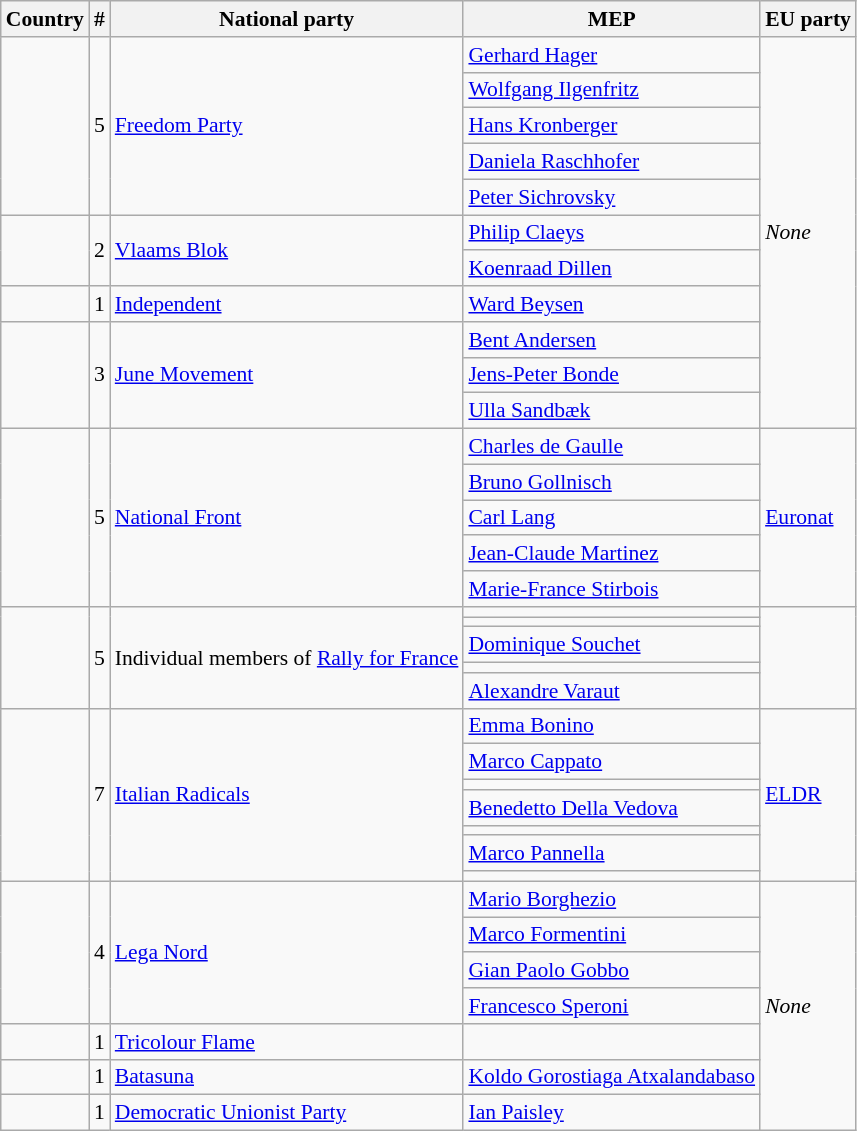<table class="wikitable sortable mw-collapsible mw-collapsed" style="font-size:90%">
<tr>
<th>Country</th>
<th colspan=2>#</th>
<th>National party</th>
<th>MEP</th>
<th>EU party</th>
</tr>
<tr>
<td rowspan=5></td>
<td colspan=2 rowspan=5>5</td>
<td rowspan=5><a href='#'>Freedom Party</a></td>
<td><a href='#'>Gerhard Hager</a></td>
<td rowspan=11><em>None</em></td>
</tr>
<tr>
<td><a href='#'>Wolfgang Ilgenfritz</a></td>
</tr>
<tr>
<td><a href='#'>Hans Kronberger</a></td>
</tr>
<tr>
<td><a href='#'>Daniela Raschhofer</a></td>
</tr>
<tr>
<td><a href='#'>Peter Sichrovsky</a></td>
</tr>
<tr>
<td rowspan=2></td>
<td rowspan=2 colspan=2>2</td>
<td rowspan=2><a href='#'>Vlaams Blok</a></td>
<td><a href='#'>Philip Claeys</a></td>
</tr>
<tr>
<td><a href='#'>Koenraad Dillen</a></td>
</tr>
<tr>
<td></td>
<td colspan=2>1</td>
<td><a href='#'>Independent</a></td>
<td><a href='#'>Ward Beysen</a></td>
</tr>
<tr>
<td rowspan=3></td>
<td rowspan=3 colspan=2>3</td>
<td rowspan =3><a href='#'>June Movement</a></td>
<td><a href='#'>Bent Andersen</a></td>
</tr>
<tr>
<td><a href='#'>Jens-Peter Bonde</a></td>
</tr>
<tr>
<td><a href='#'>Ulla Sandbæk</a></td>
</tr>
<tr>
<td rowspan=5></td>
<td rowspan=5 colspan=2>5</td>
<td rowspan=5><a href='#'>National Front</a></td>
<td><a href='#'>Charles de Gaulle</a></td>
<td rowspan=5><a href='#'>Euronat</a></td>
</tr>
<tr>
<td><a href='#'>Bruno Gollnisch</a></td>
</tr>
<tr>
<td><a href='#'>Carl Lang</a></td>
</tr>
<tr>
<td><a href='#'>Jean-Claude Martinez</a></td>
</tr>
<tr>
<td><a href='#'>Marie-France Stirbois</a></td>
</tr>
<tr>
<td rowspan=5></td>
<td rowspan=5 colspan=2>5</td>
<td rowspan=5>Individual members of <a href='#'>Rally for France</a></td>
<td></td>
<td rowspan=5></td>
</tr>
<tr>
<td></td>
</tr>
<tr>
<td><a href='#'>Dominique Souchet</a></td>
</tr>
<tr>
<td></td>
</tr>
<tr>
<td><a href='#'>Alexandre Varaut</a></td>
</tr>
<tr>
<td rowspan=7></td>
<td rowspan=7 colspan=2>7</td>
<td rowspan=7><a href='#'>Italian Radicals</a></td>
<td><a href='#'>Emma Bonino</a></td>
<td rowspan=7><a href='#'>ELDR</a></td>
</tr>
<tr>
<td><a href='#'>Marco Cappato</a></td>
</tr>
<tr>
<td></td>
</tr>
<tr>
<td><a href='#'>Benedetto Della Vedova</a></td>
</tr>
<tr>
<td></td>
</tr>
<tr>
<td><a href='#'>Marco Pannella</a></td>
</tr>
<tr>
<td></td>
</tr>
<tr>
<td rowspan=4></td>
<td rowspan=4 colspan=2>4</td>
<td rowspan=4><a href='#'>Lega Nord</a></td>
<td><a href='#'>Mario Borghezio</a></td>
<td rowspan=7><em>None</em></td>
</tr>
<tr>
<td><a href='#'>Marco Formentini</a></td>
</tr>
<tr>
<td><a href='#'>Gian Paolo Gobbo</a></td>
</tr>
<tr>
<td><a href='#'>Francesco Speroni</a></td>
</tr>
<tr>
<td></td>
<td colspan=2>1</td>
<td><a href='#'>Tricolour Flame</a></td>
<td></td>
</tr>
<tr>
<td></td>
<td colspan=2>1</td>
<td><a href='#'>Batasuna</a></td>
<td><a href='#'>Koldo Gorostiaga Atxalandabaso</a></td>
</tr>
<tr>
<td></td>
<td colspan=2>1</td>
<td><a href='#'>Democratic Unionist Party</a></td>
<td><a href='#'>Ian Paisley</a></td>
</tr>
</table>
